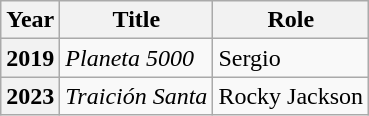<table class="wikitable plainrowheaders">
<tr>
<th>Year</th>
<th>Title</th>
<th>Role</th>
</tr>
<tr>
<th scope="row">2019</th>
<td><em>Planeta 5000</em></td>
<td>Sergio</td>
</tr>
<tr>
<th scope="row">2023</th>
<td><em>Traición Santa</em></td>
<td>Rocky Jackson</td>
</tr>
</table>
